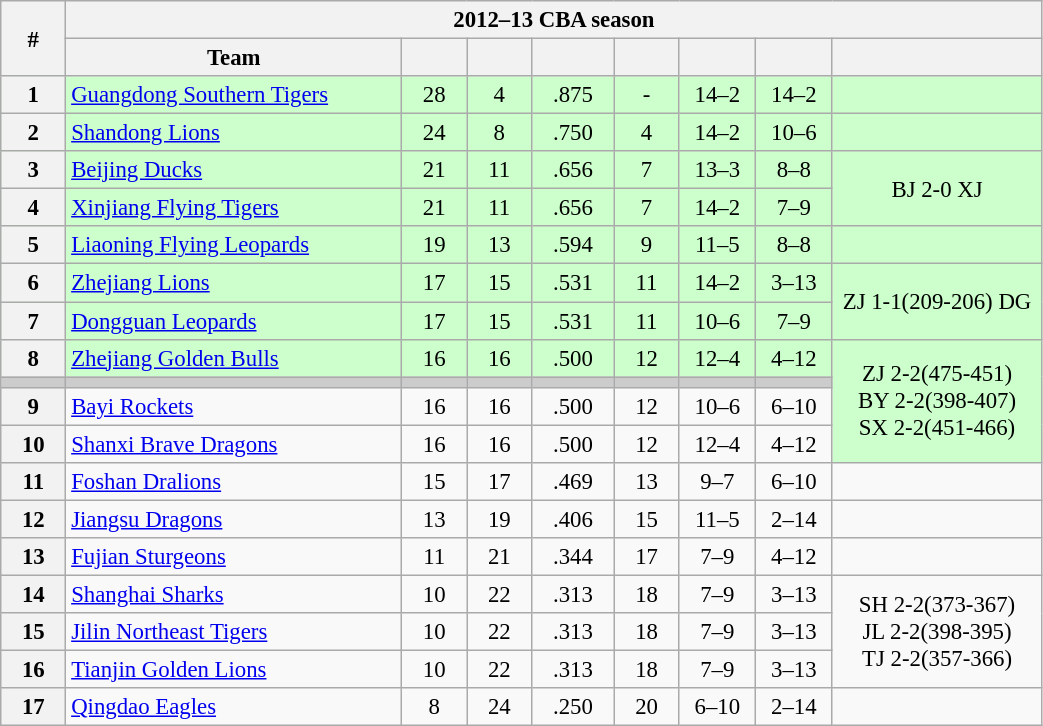<table class="wikitable" width="55%" style="font-size:95%;">
<tr>
<th width="3%" rowspan=2>#</th>
<th colspan="8" style="text-align:center;">2012–13 CBA season</th>
</tr>
<tr style="text-align:center;">
<th width="16%">Team</th>
<th width="3%"></th>
<th width="3%"></th>
<th width="3%"></th>
<th width="3%"></th>
<th width="3%"></th>
<th width="3%"></th>
<th width="10%"></th>
</tr>
<tr style="text-align:center;background: #ccffcc;">
<th>1</th>
<td style="text-align:left;"><a href='#'>Guangdong Southern Tigers</a></td>
<td>28</td>
<td>4</td>
<td>.875</td>
<td>-</td>
<td>14–2</td>
<td>14–2</td>
<td></td>
</tr>
<tr style="text-align:center;background: #ccffcc;">
<th>2</th>
<td style="text-align:left;"><a href='#'>Shandong Lions</a></td>
<td>24</td>
<td>8</td>
<td>.750</td>
<td>4</td>
<td>14–2</td>
<td>10–6</td>
<td></td>
</tr>
<tr style="text-align:center;background: #ccffcc;">
<th>3</th>
<td style="text-align:left;"><a href='#'>Beijing Ducks</a></td>
<td>21</td>
<td>11</td>
<td>.656</td>
<td>7</td>
<td>13–3</td>
<td>8–8</td>
<td rowspan=2>BJ 2-0 XJ</td>
</tr>
<tr style="text-align:center;background: #ccffcc;">
<th>4</th>
<td style="text-align:left;"><a href='#'>Xinjiang Flying Tigers</a></td>
<td>21</td>
<td>11</td>
<td>.656</td>
<td>7</td>
<td>14–2</td>
<td>7–9</td>
</tr>
<tr style="text-align:center;background: #ccffcc;">
<th>5</th>
<td style="text-align:left;"><a href='#'>Liaoning Flying Leopards</a></td>
<td>19</td>
<td>13</td>
<td>.594</td>
<td>9</td>
<td>11–5</td>
<td>8–8</td>
<td></td>
</tr>
<tr style="text-align:center;background: #ccffcc;">
<th>6</th>
<td style="text-align:left;"><a href='#'>Zhejiang Lions</a></td>
<td>17</td>
<td>15</td>
<td>.531</td>
<td>11</td>
<td>14–2</td>
<td>3–13</td>
<td rowspan=2>ZJ 1-1(209-206) DG</td>
</tr>
<tr style="text-align:center;background: #ccffcc;">
<th>7</th>
<td style="text-align:left;"><a href='#'>Dongguan Leopards</a></td>
<td>17</td>
<td>15</td>
<td>.531</td>
<td>11</td>
<td>10–6</td>
<td>7–9</td>
</tr>
<tr style="text-align:center;background: #ccffcc;">
<th>8</th>
<td style="text-align:left;"><a href='#'>Zhejiang Golden Bulls</a></td>
<td>16</td>
<td>16</td>
<td>.500</td>
<td>12</td>
<td>12–4</td>
<td>4–12</td>
<td rowspan=4>ZJ 2-2(475-451)<br>BY 2-2(398-407)<br>SX 2-2(451-466)</td>
</tr>
<tr style="background-color:#cccccc;">
<td></td>
<td></td>
<td></td>
<td></td>
<td></td>
<td></td>
<td></td>
<td></td>
</tr>
<tr style="text-align:center;">
<th>9</th>
<td style="text-align:left;"><a href='#'>Bayi Rockets</a></td>
<td>16</td>
<td>16</td>
<td>.500</td>
<td>12</td>
<td>10–6</td>
<td>6–10</td>
</tr>
<tr style="text-align:center;">
<th>10</th>
<td style="text-align:left;"><a href='#'>Shanxi Brave Dragons</a></td>
<td>16</td>
<td>16</td>
<td>.500</td>
<td>12</td>
<td>12–4</td>
<td>4–12</td>
</tr>
<tr style="text-align:center;">
<th>11</th>
<td style="text-align:left;"><a href='#'>Foshan Dralions</a></td>
<td>15</td>
<td>17</td>
<td>.469</td>
<td>13</td>
<td>9–7</td>
<td>6–10</td>
<td></td>
</tr>
<tr style="text-align:center;">
<th>12</th>
<td style="text-align:left;"><a href='#'>Jiangsu Dragons</a></td>
<td>13</td>
<td>19</td>
<td>.406</td>
<td>15</td>
<td>11–5</td>
<td>2–14</td>
<td></td>
</tr>
<tr style="text-align:center;">
<th>13</th>
<td style="text-align:left;"><a href='#'>Fujian Sturgeons</a></td>
<td>11</td>
<td>21</td>
<td>.344</td>
<td>17</td>
<td>7–9</td>
<td>4–12</td>
<td></td>
</tr>
<tr style="text-align:center;">
<th>14</th>
<td style="text-align:left;"><a href='#'>Shanghai Sharks</a></td>
<td>10</td>
<td>22</td>
<td>.313</td>
<td>18</td>
<td>7–9</td>
<td>3–13</td>
<td rowspan=3>SH 2-2(373-367)<br>JL 2-2(398-395)<br>TJ 2-2(357-366)</td>
</tr>
<tr style="text-align:center;">
<th>15</th>
<td style="text-align:left;"><a href='#'>Jilin Northeast Tigers</a></td>
<td>10</td>
<td>22</td>
<td>.313</td>
<td>18</td>
<td>7–9</td>
<td>3–13</td>
</tr>
<tr style="text-align:center;">
<th>16</th>
<td style="text-align:left;"><a href='#'>Tianjin Golden Lions</a></td>
<td>10</td>
<td>22</td>
<td>.313</td>
<td>18</td>
<td>7–9</td>
<td>3–13</td>
</tr>
<tr style="text-align:center;">
<th>17</th>
<td style="text-align:left;"><a href='#'>Qingdao Eagles</a></td>
<td>8</td>
<td>24</td>
<td>.250</td>
<td>20</td>
<td>6–10</td>
<td>2–14</td>
<td></td>
</tr>
</table>
